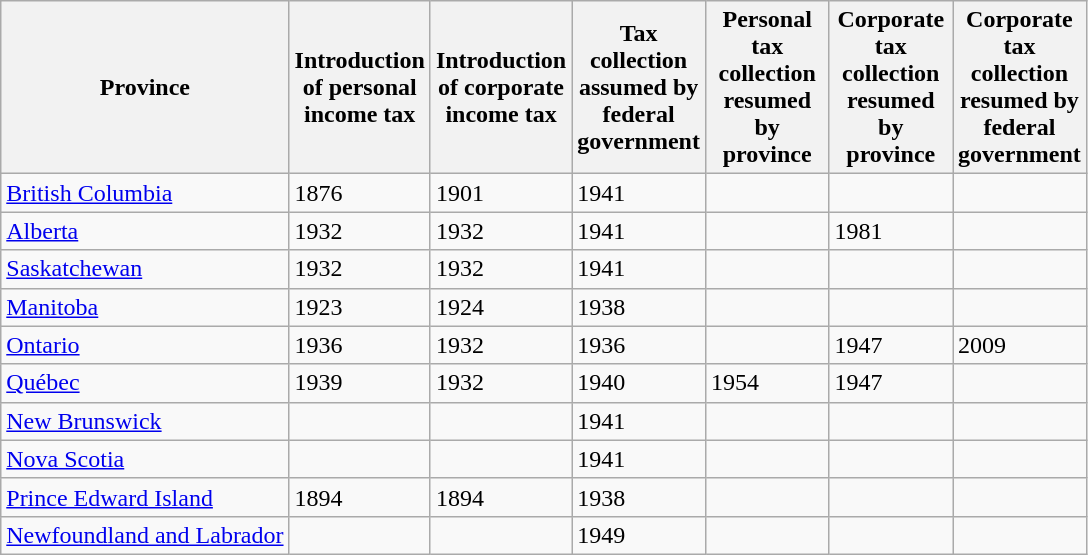<table class="wikitable">
<tr>
<th>Province</th>
<th width="75">Introduction of personal income tax</th>
<th width="75">Introduction of corporate income tax</th>
<th width="75">Tax collection assumed by federal government</th>
<th width="75">Personal tax collection resumed by province</th>
<th width="75">Corporate tax collection resumed by province</th>
<th width="75">Corporate tax collection resumed by federal government</th>
</tr>
<tr>
<td><a href='#'>British Columbia</a></td>
<td>1876</td>
<td>1901</td>
<td>1941</td>
<td></td>
<td></td>
<td></td>
</tr>
<tr>
<td><a href='#'>Alberta</a></td>
<td>1932</td>
<td>1932</td>
<td>1941</td>
<td></td>
<td>1981</td>
<td></td>
</tr>
<tr>
<td><a href='#'>Saskatchewan</a></td>
<td>1932</td>
<td>1932</td>
<td>1941</td>
<td></td>
<td></td>
<td></td>
</tr>
<tr>
<td><a href='#'>Manitoba</a></td>
<td>1923</td>
<td>1924</td>
<td>1938</td>
<td></td>
<td></td>
<td></td>
</tr>
<tr>
<td><a href='#'>Ontario</a></td>
<td>1936</td>
<td>1932</td>
<td>1936</td>
<td></td>
<td>1947</td>
<td>2009</td>
</tr>
<tr>
<td><a href='#'>Québec</a></td>
<td>1939</td>
<td>1932</td>
<td>1940</td>
<td>1954</td>
<td>1947</td>
<td></td>
</tr>
<tr>
<td><a href='#'>New Brunswick</a></td>
<td></td>
<td></td>
<td>1941</td>
<td></td>
<td></td>
<td></td>
</tr>
<tr>
<td><a href='#'>Nova Scotia</a></td>
<td></td>
<td></td>
<td>1941</td>
<td></td>
<td></td>
<td></td>
</tr>
<tr>
<td><a href='#'>Prince Edward Island</a></td>
<td>1894</td>
<td>1894</td>
<td>1938</td>
<td></td>
<td></td>
<td></td>
</tr>
<tr>
<td><a href='#'>Newfoundland and Labrador</a></td>
<td></td>
<td></td>
<td>1949</td>
<td></td>
<td></td>
<td></td>
</tr>
</table>
